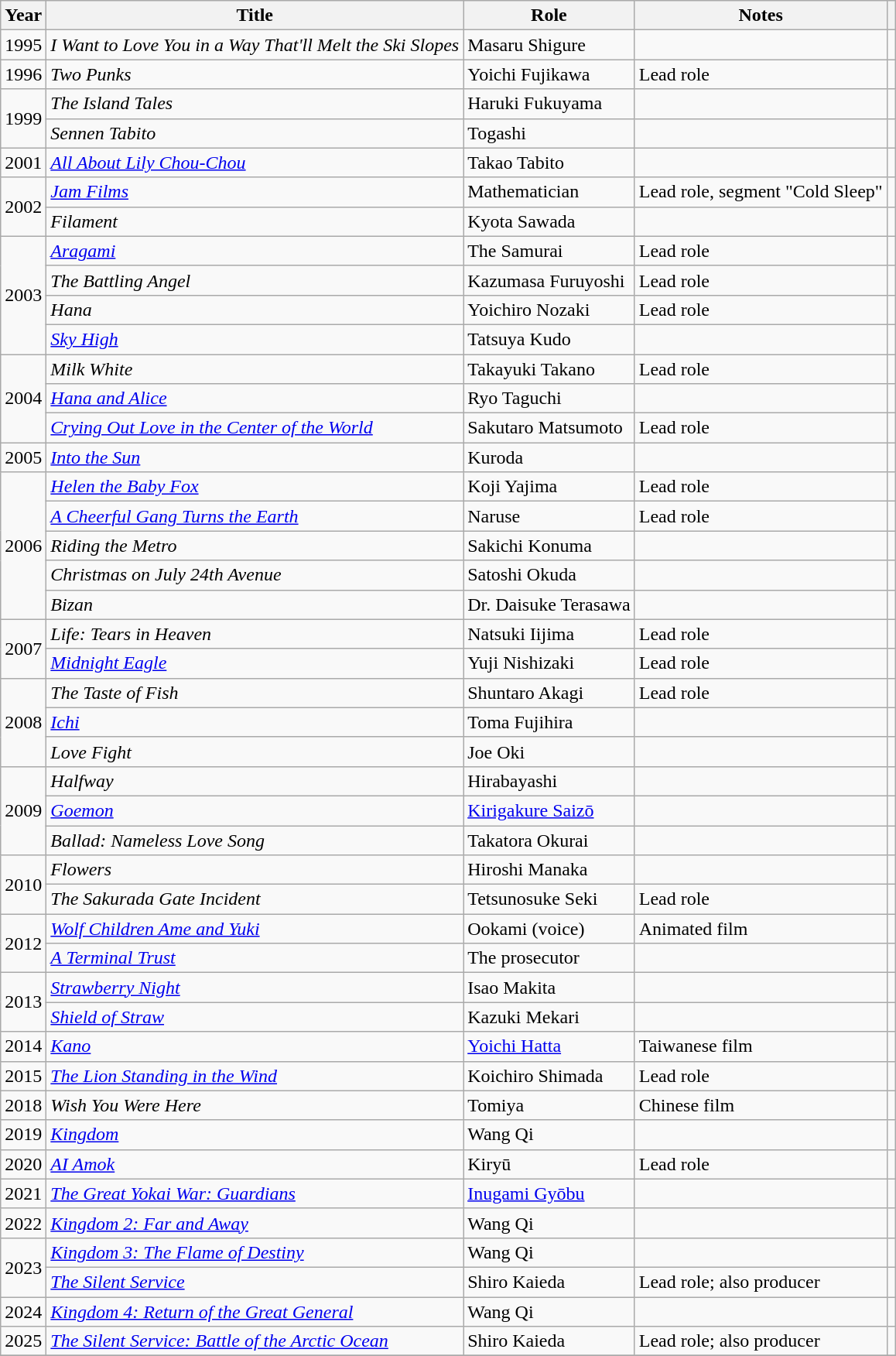<table class="wikitable sortable">
<tr>
<th>Year</th>
<th>Title</th>
<th>Role</th>
<th class="unsortable">Notes</th>
<th class="unsortable"></th>
</tr>
<tr>
<td>1995</td>
<td><em>I Want to Love You in a Way That'll Melt the Ski Slopes</em></td>
<td>Masaru Shigure</td>
<td></td>
<td></td>
</tr>
<tr>
<td>1996</td>
<td><em>Two Punks</em></td>
<td>Yoichi Fujikawa</td>
<td>Lead role</td>
<td></td>
</tr>
<tr>
<td rowspan=2>1999</td>
<td><em>The Island Tales</em></td>
<td>Haruki Fukuyama</td>
<td></td>
<td></td>
</tr>
<tr>
<td><em>Sennen Tabito</em></td>
<td>Togashi</td>
<td></td>
<td></td>
</tr>
<tr>
<td>2001</td>
<td><em><a href='#'>All About Lily Chou-Chou</a></em></td>
<td>Takao Tabito</td>
<td></td>
<td></td>
</tr>
<tr>
<td rowspan=2>2002</td>
<td><em><a href='#'>Jam Films</a></em></td>
<td>Mathematician</td>
<td>Lead role, segment "Cold Sleep"</td>
<td></td>
</tr>
<tr>
<td><em>Filament</em></td>
<td>Kyota Sawada</td>
<td></td>
<td></td>
</tr>
<tr>
<td rowspan=4>2003</td>
<td><em><a href='#'>Aragami</a></em></td>
<td>The Samurai</td>
<td>Lead role</td>
<td></td>
</tr>
<tr>
<td><em>The Battling Angel</em></td>
<td>Kazumasa Furuyoshi</td>
<td>Lead role</td>
<td></td>
</tr>
<tr>
<td><em>Hana</em></td>
<td>Yoichiro Nozaki</td>
<td>Lead role</td>
<td></td>
</tr>
<tr>
<td><em><a href='#'>Sky High</a></em></td>
<td>Tatsuya Kudo</td>
<td></td>
<td></td>
</tr>
<tr>
<td rowspan=3>2004</td>
<td><em>Milk White</em></td>
<td>Takayuki Takano</td>
<td>Lead role</td>
<td></td>
</tr>
<tr>
<td><em><a href='#'>Hana and Alice</a></em></td>
<td>Ryo Taguchi</td>
<td></td>
<td></td>
</tr>
<tr>
<td><em><a href='#'>Crying Out Love in the Center of the World</a></em></td>
<td>Sakutaro Matsumoto</td>
<td>Lead role</td>
<td></td>
</tr>
<tr>
<td>2005</td>
<td><em><a href='#'>Into the Sun</a></em></td>
<td>Kuroda</td>
<td></td>
<td></td>
</tr>
<tr>
<td rowspan=5>2006</td>
<td><em><a href='#'>Helen the Baby Fox</a></em></td>
<td>Koji Yajima</td>
<td>Lead role</td>
<td></td>
</tr>
<tr>
<td><em><a href='#'>A Cheerful Gang Turns the Earth</a></em></td>
<td>Naruse</td>
<td>Lead role</td>
<td></td>
</tr>
<tr>
<td><em>Riding the Metro</em></td>
<td>Sakichi Konuma</td>
<td></td>
<td></td>
</tr>
<tr>
<td><em>Christmas on July 24th Avenue</em></td>
<td>Satoshi Okuda</td>
<td></td>
<td></td>
</tr>
<tr>
<td><em>Bizan</em></td>
<td>Dr. Daisuke Terasawa</td>
<td></td>
<td></td>
</tr>
<tr>
<td rowspan=2>2007</td>
<td><em>Life: Tears in Heaven</em></td>
<td>Natsuki Iijima</td>
<td>Lead role</td>
<td></td>
</tr>
<tr>
<td><em><a href='#'>Midnight Eagle</a></em></td>
<td>Yuji Nishizaki</td>
<td>Lead role</td>
<td></td>
</tr>
<tr>
<td rowspan=3>2008</td>
<td><em>The Taste of Fish</em></td>
<td>Shuntaro Akagi</td>
<td>Lead role</td>
<td></td>
</tr>
<tr>
<td><em><a href='#'>Ichi</a></em></td>
<td>Toma Fujihira</td>
<td></td>
<td></td>
</tr>
<tr>
<td><em>Love Fight</em></td>
<td>Joe Oki</td>
<td></td>
<td></td>
</tr>
<tr>
<td rowspan=3>2009</td>
<td><em>Halfway</em></td>
<td>Hirabayashi</td>
<td></td>
<td></td>
</tr>
<tr>
<td><em><a href='#'>Goemon</a></em></td>
<td><a href='#'>Kirigakure Saizō</a></td>
<td></td>
<td></td>
</tr>
<tr>
<td><em>Ballad: Nameless Love Song</em></td>
<td>Takatora Okurai</td>
<td></td>
<td></td>
</tr>
<tr>
<td rowspan=2>2010</td>
<td><em>Flowers</em></td>
<td>Hiroshi Manaka</td>
<td></td>
<td></td>
</tr>
<tr>
<td><em>The Sakurada Gate Incident</em></td>
<td>Tetsunosuke Seki</td>
<td>Lead role</td>
<td></td>
</tr>
<tr>
<td rowspan=2>2012</td>
<td><em><a href='#'>Wolf Children Ame and Yuki</a></em></td>
<td>Ookami (voice)</td>
<td>Animated film</td>
<td></td>
</tr>
<tr>
<td><em><a href='#'>A Terminal Trust</a></em></td>
<td>The prosecutor</td>
<td></td>
<td></td>
</tr>
<tr>
<td rowspan=2>2013</td>
<td><em><a href='#'>Strawberry Night</a></em></td>
<td>Isao Makita</td>
<td></td>
<td></td>
</tr>
<tr>
<td><em><a href='#'>Shield of Straw</a></em></td>
<td>Kazuki Mekari</td>
<td></td>
<td></td>
</tr>
<tr>
<td>2014</td>
<td><em><a href='#'>Kano</a></em></td>
<td><a href='#'>Yoichi Hatta</a></td>
<td>Taiwanese film</td>
<td></td>
</tr>
<tr>
<td>2015</td>
<td><em><a href='#'>The Lion Standing in the Wind</a></em></td>
<td>Koichiro Shimada</td>
<td>Lead role</td>
<td></td>
</tr>
<tr>
<td>2018</td>
<td><em>Wish You Were Here</em></td>
<td>Tomiya</td>
<td>Chinese film</td>
<td></td>
</tr>
<tr>
<td>2019</td>
<td><em><a href='#'>Kingdom</a></em></td>
<td>Wang Qi</td>
<td></td>
<td></td>
</tr>
<tr>
<td>2020</td>
<td><em><a href='#'>AI Amok</a></em></td>
<td>Kiryū</td>
<td>Lead role</td>
<td></td>
</tr>
<tr>
<td>2021</td>
<td><em><a href='#'>The Great Yokai War: Guardians</a></em></td>
<td><a href='#'>Inugami Gyōbu</a></td>
<td></td>
<td></td>
</tr>
<tr>
<td>2022</td>
<td><em><a href='#'>Kingdom 2: Far and Away</a></em></td>
<td>Wang Qi</td>
<td></td>
<td></td>
</tr>
<tr>
<td rowspan=2>2023</td>
<td><em><a href='#'>Kingdom 3: The Flame of Destiny</a></em></td>
<td>Wang Qi</td>
<td></td>
<td></td>
</tr>
<tr>
<td><em><a href='#'>The Silent Service</a></em></td>
<td>Shiro Kaieda</td>
<td>Lead role; also producer</td>
<td></td>
</tr>
<tr>
<td>2024</td>
<td><em><a href='#'>Kingdom 4: Return of the Great General</a></em></td>
<td>Wang Qi</td>
<td></td>
<td></td>
</tr>
<tr>
<td>2025</td>
<td><em><a href='#'>The Silent Service: Battle of the Arctic Ocean</a></em></td>
<td>Shiro Kaieda</td>
<td>Lead role; also producer</td>
<td></td>
</tr>
<tr>
</tr>
</table>
